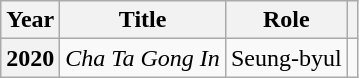<table class="wikitable plainrowheaders">
<tr>
<th scope="col">Year</th>
<th scope="col">Title</th>
<th scope="col">Role</th>
<th scope="col"></th>
</tr>
<tr>
<th scope="row">2020</th>
<td><em>Cha Ta Gong In</em></td>
<td>Seung-byul</td>
<td style="text-align:center"></td>
</tr>
</table>
